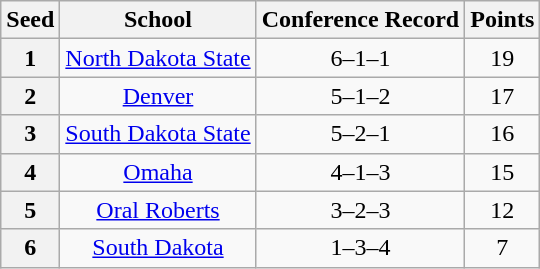<table class="wikitable" style="text-align:center">
<tr>
<th>Seed</th>
<th>School</th>
<th>Conference Record</th>
<th>Points</th>
</tr>
<tr>
<th>1</th>
<td><a href='#'>North Dakota State</a></td>
<td>6–1–1</td>
<td>19</td>
</tr>
<tr>
<th>2</th>
<td><a href='#'>Denver</a></td>
<td>5–1–2</td>
<td>17</td>
</tr>
<tr>
<th>3</th>
<td><a href='#'>South Dakota State</a></td>
<td>5–2–1</td>
<td>16</td>
</tr>
<tr>
<th>4</th>
<td><a href='#'>Omaha</a></td>
<td>4–1–3</td>
<td>15</td>
</tr>
<tr>
<th>5</th>
<td><a href='#'>Oral Roberts</a></td>
<td>3–2–3</td>
<td>12</td>
</tr>
<tr>
<th>6</th>
<td><a href='#'>South Dakota</a></td>
<td>1–3–4</td>
<td>7</td>
</tr>
</table>
